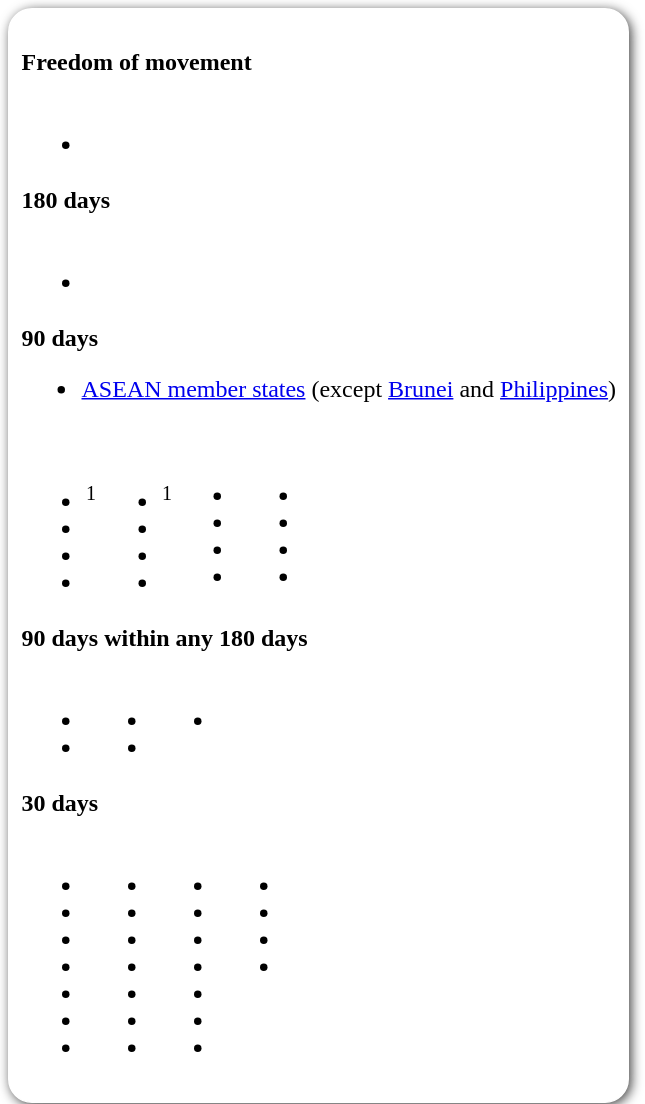<table style="border-radius:1em; box-shadow:0.1em 0.1em 0.5em rgba(0,0,0,0.75); background:white; border:1px solid white; padding:5px;">
<tr style="vertical-align:top;">
<td><br><strong>Freedom of movement</strong><table>
<tr>
<td><br><ul><li></li></ul></td>
<td></td>
</tr>
</table>
<strong>180 days</strong><table>
<tr>
<td><br><ul><li></li></ul></td>
<td></td>
</tr>
</table>
<strong>90 days</strong><ul><li> <a href='#'>ASEAN member states</a> (except <a href='#'>Brunei</a> and <a href='#'>Philippines</a>)</li></ul><table>
<tr>
<td><br><ul><li><sup>1</sup></li><li></li><li></li><li></li></ul></td>
<td valign="top"><br><ul><li><sup>1</sup></li><li></li><li></li><li></li></ul></td>
<td valign="top"><br><ul><li></li><li></li><li></li><li></li></ul></td>
<td valign="top"><br><ul><li></li><li></li><li></li><li></li></ul></td>
<td></td>
</tr>
</table>
<strong>90 days within any 180 days</strong><table>
<tr>
<td><br><ul><li></li><li></li></ul></td>
<td valign="top"><br><ul><li></li><li></li></ul></td>
<td valign="top"><br><ul><li></li></ul></td>
<td></td>
</tr>
</table>
<strong>30 days</strong><table>
<tr>
<td><br><ul><li></li><li></li><li></li><li></li><li></li><li></li><li></li></ul></td>
<td valign="top"><br><ul><li></li><li></li><li></li><li></li><li></li><li></li><li></li></ul></td>
<td valign="top"><br><ul><li></li><li></li><li></li><li></li><li></li><li></li><li></li></ul></td>
<td valign="top"><br><ul><li></li><li></li><li></li><li></li></ul></td>
<td></td>
</tr>
</table>
</td>
</tr>
</table>
